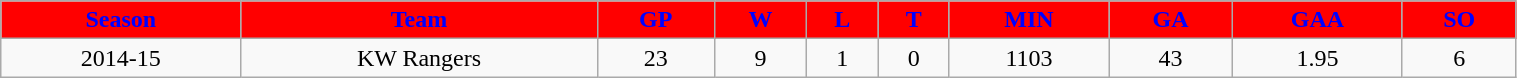<table class="wikitable" style="width:80%;">
<tr style="text-align:center; background:red; color:blue;">
<td><strong>Season</strong></td>
<td><strong>Team</strong></td>
<td><strong>GP</strong></td>
<td><strong>W</strong></td>
<td><strong>L</strong></td>
<td><strong>T</strong></td>
<td><strong>MIN</strong></td>
<td><strong>GA</strong></td>
<td><strong>GAA</strong></td>
<td><strong>SO</strong></td>
</tr>
<tr style="text-align:center;" bgcolor="">
<td>2014-15</td>
<td>KW Rangers</td>
<td>23</td>
<td>9</td>
<td>1</td>
<td>0</td>
<td>1103</td>
<td>43</td>
<td>1.95</td>
<td>6</td>
</tr>
</table>
